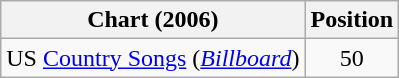<table class="wikitable sortable">
<tr>
<th scope="col">Chart (2006)</th>
<th scope="col">Position</th>
</tr>
<tr>
<td>US <a href='#'>Country Songs</a> (<em><a href='#'>Billboard</a></em>)</td>
<td align="center">50</td>
</tr>
</table>
